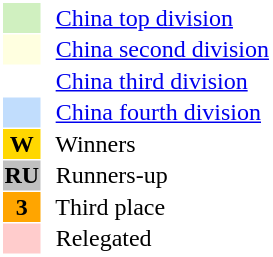<table style="border: 1px solid #ffffff; background-color: #ffffff" cellspacing="1" cellpadding="1">
<tr>
<td bgcolor="#D0F0C0" width="20"></td>
<td bgcolor="#ffffff" align="left">  <a href='#'>China top division</a></td>
</tr>
<tr>
<td bgcolor="#FFFFE0" width="20"></td>
<td bgcolor="#ffffff" align="left">  <a href='#'>China second division</a></td>
</tr>
<tr>
<th bgcolor="#ffffff" width="20"></th>
<td bgcolor="#ffffff" align="left">  <a href='#'>China third division</a></td>
</tr>
<tr>
<th bgcolor="#c1ddfd" width="20"></th>
<td bgcolor="#ffffff" align="left">  <a href='#'>China fourth division</a></td>
</tr>
<tr>
<th bgcolor="#FFD700" width="20">W</th>
<td bgcolor="#ffffff" align="left">  Winners</td>
</tr>
<tr>
<th bgcolor="#C0C0C0" width="20">RU</th>
<td bgcolor="#ffffff" align="left">  Runners-up</td>
</tr>
<tr>
<th bgcolor="#FFA500" width="20">3</th>
<td bgcolor="#ffffff" align="left">  Third place</td>
</tr>
<tr>
<th bgcolor="#ffcccc" width="20"></th>
<td bgcolor="#ffffff" align="left">  Relegated</td>
</tr>
</table>
